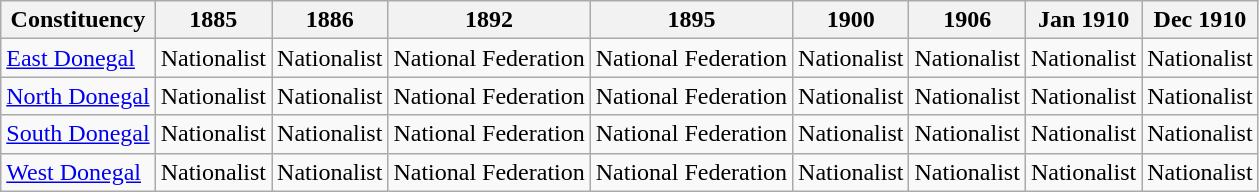<table class="wikitable sortable">
<tr>
<th>Constituency</th>
<th>1885</th>
<th>1886</th>
<th>1892</th>
<th>1895</th>
<th>1900</th>
<th>1906</th>
<th>Jan 1910</th>
<th>Dec 1910</th>
</tr>
<tr>
<td><a href='#'>East Donegal</a></td>
<td bgcolor=>Nationalist</td>
<td bgcolor=>Nationalist</td>
<td bgcolor=>National Federation</td>
<td bgcolor=>National Federation</td>
<td bgcolor=>Nationalist</td>
<td bgcolor=>Nationalist</td>
<td bgcolor=>Nationalist</td>
<td bgcolor=>Nationalist</td>
</tr>
<tr>
<td><a href='#'>North Donegal</a></td>
<td bgcolor=>Nationalist</td>
<td bgcolor=>Nationalist</td>
<td bgcolor=>National Federation</td>
<td bgcolor=>National Federation</td>
<td bgcolor=>Nationalist</td>
<td bgcolor=>Nationalist</td>
<td bgcolor=>Nationalist</td>
<td bgcolor=>Nationalist</td>
</tr>
<tr>
<td><a href='#'>South Donegal</a></td>
<td bgcolor=>Nationalist</td>
<td bgcolor=>Nationalist</td>
<td bgcolor=>National Federation</td>
<td bgcolor=>National Federation</td>
<td bgcolor=>Nationalist</td>
<td bgcolor=>Nationalist</td>
<td bgcolor=>Nationalist</td>
<td bgcolor=>Nationalist</td>
</tr>
<tr>
<td><a href='#'>West Donegal</a></td>
<td bgcolor=>Nationalist</td>
<td bgcolor=>Nationalist</td>
<td bgcolor=>National Federation</td>
<td bgcolor=>National Federation</td>
<td bgcolor=>Nationalist</td>
<td bgcolor=>Nationalist</td>
<td bgcolor=>Nationalist</td>
<td bgcolor=>Nationalist</td>
</tr>
</table>
